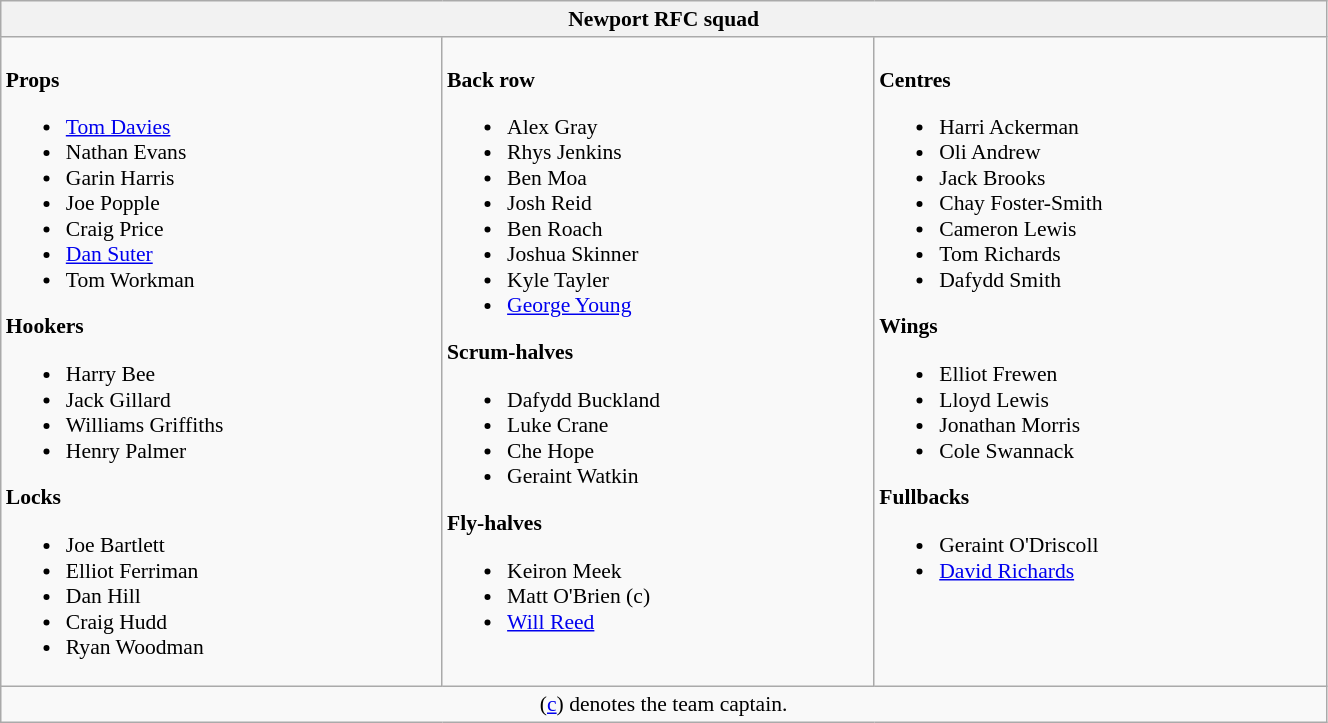<table class="wikitable" style="font-size:90%;width:70%">
<tr>
<th colspan="100%">Newport RFC squad</th>
</tr>
<tr valign="top">
<td><br><strong>Props</strong><ul><li> <a href='#'>Tom Davies</a></li><li> Nathan Evans</li><li> Garin Harris</li><li> Joe Popple</li><li> Craig Price</li><li> <a href='#'>Dan Suter</a></li><li> Tom Workman</li></ul><strong>Hookers</strong><ul><li> Harry Bee</li><li> Jack Gillard</li><li> Williams Griffiths</li><li> Henry Palmer</li></ul><strong>Locks</strong><ul><li> Joe Bartlett</li><li> Elliot Ferriman</li><li> Dan Hill</li><li> Craig Hudd</li><li> Ryan Woodman</li></ul></td>
<td><br><strong>Back row</strong><ul><li> Alex Gray</li><li> Rhys Jenkins</li><li> Ben Moa</li><li> Josh Reid</li><li> Ben Roach</li><li> Joshua Skinner</li><li> Kyle Tayler</li><li> <a href='#'>George Young</a></li></ul><strong>Scrum-halves</strong><ul><li> Dafydd Buckland</li><li> Luke Crane</li><li> Che Hope</li><li> Geraint Watkin</li></ul><strong>Fly-halves</strong><ul><li> Keiron Meek</li><li> Matt O'Brien (c)</li><li> <a href='#'>Will Reed</a></li></ul></td>
<td><br><strong>Centres</strong><ul><li> Harri Ackerman</li><li> Oli Andrew</li><li> Jack Brooks</li><li> Chay Foster-Smith</li><li> Cameron Lewis</li><li> Tom Richards</li><li> Dafydd Smith</li></ul><strong>Wings</strong><ul><li> Elliot Frewen</li><li> Lloyd Lewis</li><li> Jonathan Morris</li><li> Cole Swannack</li></ul><strong>Fullbacks</strong><ul><li> Geraint O'Driscoll</li><li> <a href='#'>David Richards</a></li></ul></td>
</tr>
<tr>
<td colspan="100%" style="text-align:center">(<a href='#'>c</a>) denotes the team captain.</td>
</tr>
</table>
